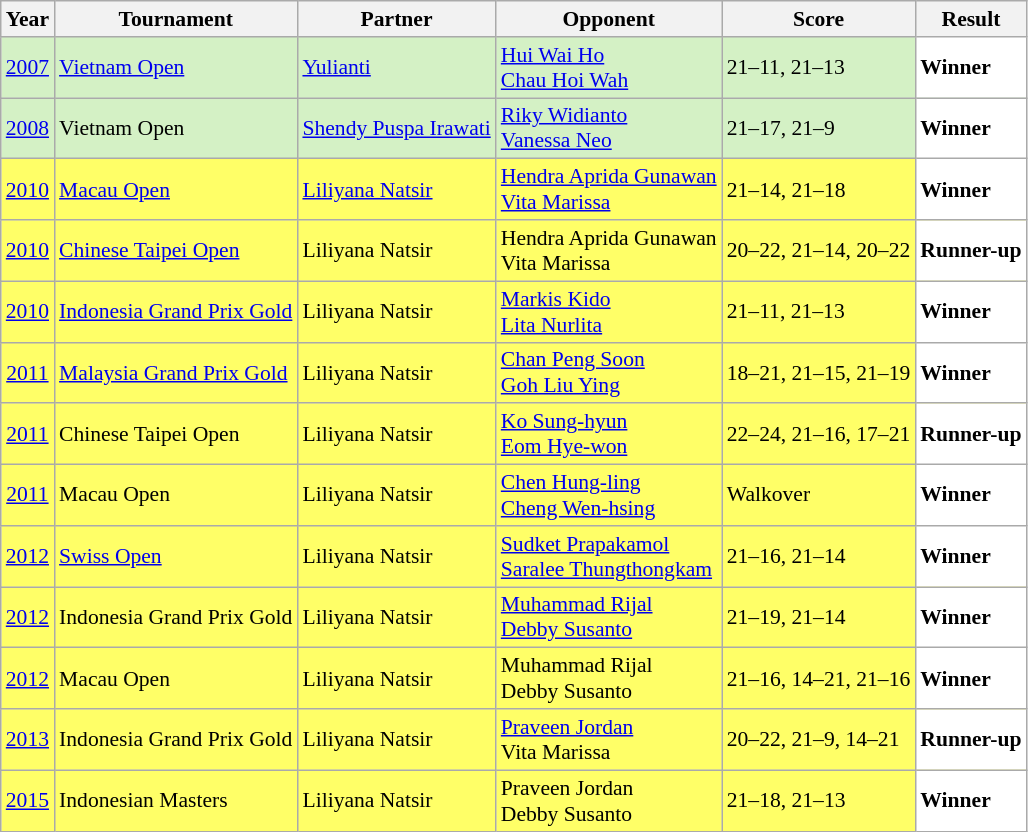<table class="sortable wikitable" style="font-size: 90%">
<tr>
<th>Year</th>
<th>Tournament</th>
<th>Partner</th>
<th>Opponent</th>
<th>Score</th>
<th>Result</th>
</tr>
<tr style="background:#D4F1C5">
<td align="center"><a href='#'>2007</a></td>
<td align="left"><a href='#'>Vietnam Open</a></td>
<td align="left"> <a href='#'>Yulianti</a></td>
<td align="left"> <a href='#'>Hui Wai Ho</a> <br>  <a href='#'>Chau Hoi Wah</a></td>
<td align="left">21–11, 21–13</td>
<td style="text-align:left; background:white"> <strong>Winner</strong></td>
</tr>
<tr style="background:#D4F1C5">
<td align="center"><a href='#'>2008</a></td>
<td align="left">Vietnam Open</td>
<td align="left"> <a href='#'>Shendy Puspa Irawati</a></td>
<td align="left"> <a href='#'>Riky Widianto</a> <br>  <a href='#'>Vanessa Neo</a></td>
<td align="left">21–17, 21–9</td>
<td style="text-align:left; background:white"> <strong>Winner</strong></td>
</tr>
<tr style="background:#FFFF67">
<td align="center"><a href='#'>2010</a></td>
<td align="left"><a href='#'>Macau Open</a></td>
<td align="left"> <a href='#'>Liliyana Natsir</a></td>
<td align="left"> <a href='#'>Hendra Aprida Gunawan</a> <br>  <a href='#'>Vita Marissa</a></td>
<td align="left">21–14, 21–18</td>
<td style="text-align:left; background:white"> <strong>Winner</strong></td>
</tr>
<tr style="background:#FFFF67">
<td align="center"><a href='#'>2010</a></td>
<td align="left"><a href='#'>Chinese Taipei Open</a></td>
<td align="left"> Liliyana Natsir</td>
<td align="left"> Hendra Aprida Gunawan <br>  Vita Marissa</td>
<td align="left">20–22, 21–14, 20–22</td>
<td style="text-align:left; background:white"> <strong>Runner-up</strong></td>
</tr>
<tr style="background:#FFFF67">
<td align="center"><a href='#'>2010</a></td>
<td align="left"><a href='#'>Indonesia Grand Prix Gold</a></td>
<td align="left"> Liliyana Natsir</td>
<td align="left"> <a href='#'>Markis Kido</a> <br>  <a href='#'>Lita Nurlita</a></td>
<td align="left">21–11, 21–13</td>
<td style="text-align:left; background:white"> <strong>Winner</strong></td>
</tr>
<tr style="background:#FFFF67">
<td align="center"><a href='#'>2011</a></td>
<td align="left"><a href='#'>Malaysia Grand Prix Gold</a></td>
<td align="left"> Liliyana Natsir</td>
<td align="left"> <a href='#'>Chan Peng Soon</a> <br>  <a href='#'>Goh Liu Ying</a></td>
<td align="left">18–21, 21–15, 21–19</td>
<td style="text-align:left; background:white"> <strong>Winner</strong></td>
</tr>
<tr style="background:#FFFF67">
<td align="center"><a href='#'>2011</a></td>
<td align="left">Chinese Taipei Open</td>
<td align="left"> Liliyana Natsir</td>
<td align="left"> <a href='#'>Ko Sung-hyun</a> <br>  <a href='#'>Eom Hye-won</a></td>
<td align="left">22–24, 21–16, 17–21</td>
<td style="text-align:left; background:white"> <strong>Runner-up</strong></td>
</tr>
<tr style="background:#FFFF67">
<td align="center"><a href='#'>2011</a></td>
<td align="left">Macau Open</td>
<td align="left"> Liliyana Natsir</td>
<td align="left"> <a href='#'>Chen Hung-ling</a> <br>  <a href='#'>Cheng Wen-hsing</a></td>
<td align="left">Walkover</td>
<td style="text-align:left; background:white"> <strong>Winner</strong></td>
</tr>
<tr style="background:#FFFF67">
<td align="center"><a href='#'>2012</a></td>
<td align="left"><a href='#'>Swiss Open</a></td>
<td align="left"> Liliyana Natsir</td>
<td align="left"> <a href='#'>Sudket Prapakamol</a> <br>  <a href='#'>Saralee Thungthongkam</a></td>
<td align="left">21–16, 21–14</td>
<td style="text-align:left; background:white"> <strong>Winner</strong></td>
</tr>
<tr style="background:#FFFF67">
<td align="center"><a href='#'>2012</a></td>
<td align="left">Indonesia Grand Prix Gold</td>
<td align="left"> Liliyana Natsir</td>
<td align="left"> <a href='#'>Muhammad Rijal</a> <br>  <a href='#'>Debby Susanto</a></td>
<td align="left">21–19, 21–14</td>
<td style="text-align:left; background:white"> <strong>Winner</strong></td>
</tr>
<tr style="background:#FFFF67">
<td align="center"><a href='#'>2012</a></td>
<td align="left">Macau Open</td>
<td align="left"> Liliyana Natsir</td>
<td align="left"> Muhammad Rijal <br>  Debby Susanto</td>
<td align="left">21–16, 14–21, 21–16</td>
<td style="text-align:left; background:white"> <strong>Winner</strong></td>
</tr>
<tr style="background:#FFFF67">
<td align="center"><a href='#'>2013</a></td>
<td align="left">Indonesia Grand Prix Gold</td>
<td align="left"> Liliyana Natsir</td>
<td align="left"> <a href='#'>Praveen Jordan</a> <br>  Vita Marissa</td>
<td align="left">20–22, 21–9, 14–21</td>
<td style="text-align:left; background:white"> <strong>Runner-up</strong></td>
</tr>
<tr style="background:#FFFF67">
<td align="center"><a href='#'>2015</a></td>
<td align="left">Indonesian Masters</td>
<td align="left"> Liliyana Natsir</td>
<td align="left"> Praveen Jordan <br>  Debby Susanto</td>
<td align="left">21–18, 21–13</td>
<td style="text-align:left; background:white"> <strong>Winner</strong></td>
</tr>
</table>
